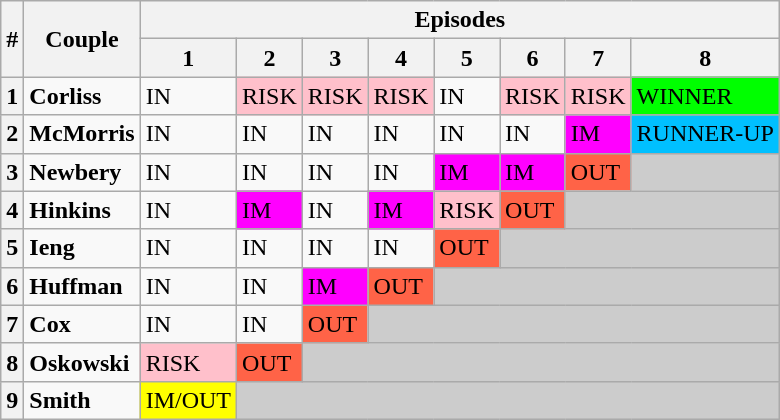<table class="wikitable">
<tr>
<th rowspan=2>#</th>
<th rowspan=2>Couple</th>
<th colspan=9>Episodes</th>
</tr>
<tr>
<th>1</th>
<th>2</th>
<th>3</th>
<th>4</th>
<th>5</th>
<th>6</th>
<th>7</th>
<th>8</th>
</tr>
<tr>
<th>1</th>
<td><strong>Corliss</strong></td>
<td>IN</td>
<td bgcolor="pink">RISK</td>
<td bgcolor="pink">RISK</td>
<td bgcolor="pink">RISK</td>
<td>IN</td>
<td bgcolor="pink">RISK</td>
<td bgcolor="pink">RISK</td>
<td bgcolor="lime">WINNER</td>
</tr>
<tr>
<th>2</th>
<td><strong>McMorris</strong></td>
<td>IN</td>
<td>IN</td>
<td>IN</td>
<td>IN</td>
<td>IN</td>
<td>IN</td>
<td bgcolor="magenta">IM</td>
<td bgcolor=#00C0FF>RUNNER-UP</td>
</tr>
<tr>
<th>3</th>
<td><strong>Newbery</strong></td>
<td>IN</td>
<td>IN</td>
<td>IN</td>
<td>IN</td>
<td bgcolor="magenta">IM</td>
<td bgcolor="magenta">IM</td>
<td bgcolor="tomato">OUT</td>
<td bgcolor="#CCCCCC" colspan=1></td>
</tr>
<tr>
<th>4</th>
<td><strong>Hinkins</strong></td>
<td>IN</td>
<td bgcolor="magenta">IM</td>
<td>IN</td>
<td bgcolor="magenta">IM</td>
<td bgcolor="pink">RISK</td>
<td bgcolor="tomato">OUT</td>
<td bgcolor="#CCCCCC" colspan=2></td>
</tr>
<tr>
<th>5</th>
<td><strong>Ieng</strong></td>
<td>IN</td>
<td>IN</td>
<td>IN</td>
<td>IN</td>
<td bgcolor="tomato">OUT</td>
<td bgcolor="#CCCCCC" colspan=3></td>
</tr>
<tr>
<th>6</th>
<td><strong>Huffman</strong></td>
<td>IN</td>
<td>IN</td>
<td bgcolor="magenta">IM</td>
<td bgcolor="tomato">OUT</td>
<td bgcolor="#CCCCCC" colspan=4></td>
</tr>
<tr>
<th>7</th>
<td><strong>Cox</strong></td>
<td>IN</td>
<td>IN</td>
<td bgcolor="tomato">OUT</td>
<td bgcolor="#CCCCCC" colspan=5></td>
</tr>
<tr>
<th>8</th>
<td><strong>Oskowski </strong></td>
<td bgcolor="pink">RISK</td>
<td bgcolor="tomato">OUT</td>
<td bgcolor="#CCCCCC" colspan=6></td>
</tr>
<tr>
<th>9</th>
<td><strong>Smith</strong></td>
<td bgcolor="yellow">IM/OUT</td>
<td bgcolor="#CCCCCC" colspan=7></td>
</tr>
</table>
